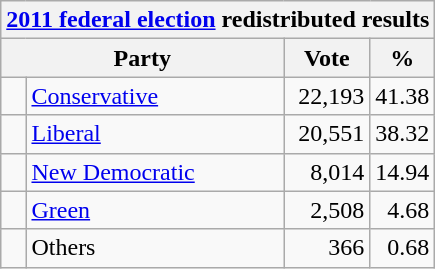<table class="wikitable">
<tr>
<th colspan="4"><a href='#'>2011 federal election</a> redistributed results</th>
</tr>
<tr>
<th bgcolor="#DDDDFF" width="130px" colspan="2">Party</th>
<th bgcolor="#DDDDFF" width="50px">Vote</th>
<th bgcolor="#DDDDFF" width="30px">%</th>
</tr>
<tr>
<td> </td>
<td><a href='#'>Conservative</a></td>
<td align=right>22,193</td>
<td align=right>41.38</td>
</tr>
<tr>
<td> </td>
<td><a href='#'>Liberal</a></td>
<td align=right>20,551</td>
<td align=right>38.32</td>
</tr>
<tr>
<td> </td>
<td><a href='#'>New Democratic</a></td>
<td align=right>8,014</td>
<td align=right>14.94</td>
</tr>
<tr>
<td> </td>
<td><a href='#'>Green</a></td>
<td align=right>2,508</td>
<td align=right>4.68</td>
</tr>
<tr>
<td> </td>
<td>Others</td>
<td align=right>366</td>
<td align=right>0.68</td>
</tr>
</table>
